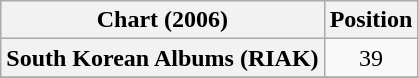<table class="wikitable plainrowheaders">
<tr>
<th>Chart (2006)</th>
<th>Position</th>
</tr>
<tr>
<th scope="row">South Korean Albums (RIAK)</th>
<td style="text-align:center;">39</td>
</tr>
<tr>
</tr>
</table>
